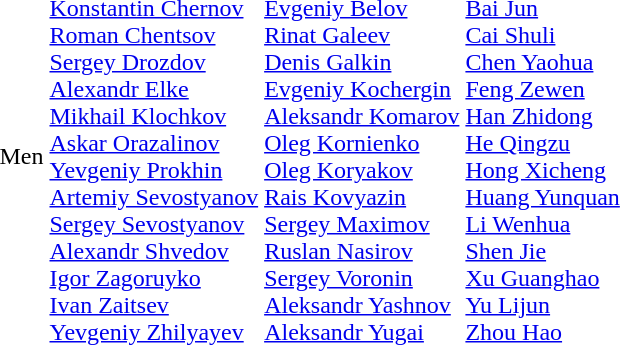<table>
<tr>
<td>Men<br></td>
<td><br><a href='#'>Konstantin Chernov</a><br><a href='#'>Roman Chentsov</a><br><a href='#'>Sergey Drozdov</a><br><a href='#'>Alexandr Elke</a><br><a href='#'>Mikhail Klochkov</a><br><a href='#'>Askar Orazalinov</a><br><a href='#'>Yevgeniy Prokhin</a><br><a href='#'>Artemiy Sevostyanov</a><br><a href='#'>Sergey Sevostyanov</a><br><a href='#'>Alexandr Shvedov</a><br><a href='#'>Igor Zagoruyko</a><br><a href='#'>Ivan Zaitsev</a><br><a href='#'>Yevgeniy Zhilyayev</a></td>
<td><br><a href='#'>Evgeniy Belov</a><br><a href='#'>Rinat Galeev</a><br><a href='#'>Denis Galkin</a><br><a href='#'>Evgeniy Kochergin</a><br><a href='#'>Aleksandr Komarov</a><br><a href='#'>Oleg Kornienko</a><br><a href='#'>Oleg Koryakov</a><br><a href='#'>Rais Kovyazin</a><br><a href='#'>Sergey Maximov</a><br><a href='#'>Ruslan Nasirov</a><br><a href='#'>Sergey Voronin</a><br><a href='#'>Aleksandr Yashnov</a><br><a href='#'>Aleksandr Yugai</a></td>
<td><br><a href='#'>Bai Jun</a><br><a href='#'>Cai Shuli</a><br><a href='#'>Chen Yaohua</a><br><a href='#'>Feng Zewen</a><br><a href='#'>Han Zhidong</a><br><a href='#'>He Qingzu</a><br><a href='#'>Hong Xicheng</a><br><a href='#'>Huang Yunquan</a><br><a href='#'>Li Wenhua</a><br><a href='#'>Shen Jie</a><br><a href='#'>Xu Guanghao</a><br><a href='#'>Yu Lijun</a><br><a href='#'>Zhou Hao</a></td>
</tr>
</table>
